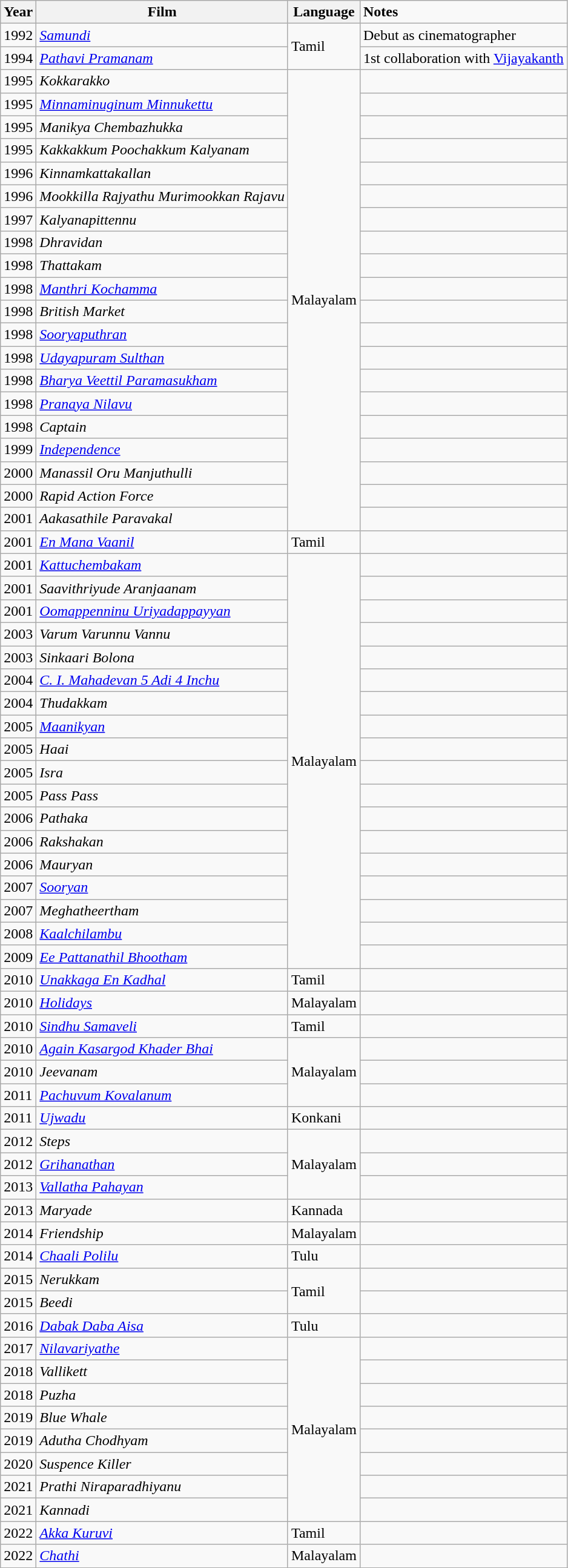<table class="wikitable sortable">
<tr>
<th>Year</th>
<th>Film</th>
<th class="unsortable">Language</th>
<td><strong>Notes</strong></td>
</tr>
<tr>
<td>1992</td>
<td><em><a href='#'>Samundi</a></em></td>
<td rowspan="2">Tamil</td>
<td>Debut as cinematographer</td>
</tr>
<tr>
<td>1994</td>
<td><em><a href='#'>Pathavi Pramanam</a></em></td>
<td>1st collaboration with <a href='#'>Vijayakanth</a></td>
</tr>
<tr>
<td>1995</td>
<td><em>Kokkarakko</em></td>
<td rowspan="20">Malayalam</td>
<td></td>
</tr>
<tr>
<td>1995</td>
<td><em><a href='#'>Minnaminuginum Minnukettu</a></em></td>
<td></td>
</tr>
<tr>
<td>1995</td>
<td><em>Manikya Chembazhukka</em></td>
<td></td>
</tr>
<tr>
<td>1995</td>
<td><em>Kakkakkum Poochakkum Kalyanam</em></td>
<td></td>
</tr>
<tr>
<td>1996</td>
<td><em>Kinnamkattakallan</em></td>
<td></td>
</tr>
<tr>
<td>1996</td>
<td><em>Mookkilla Rajyathu Murimookkan Rajavu</em></td>
<td></td>
</tr>
<tr>
<td>1997</td>
<td><em>Kalyanapittennu</em></td>
<td></td>
</tr>
<tr>
<td>1998</td>
<td><em>Dhravidan</em></td>
<td></td>
</tr>
<tr>
<td>1998</td>
<td><em>Thattakam</em></td>
<td></td>
</tr>
<tr>
<td>1998</td>
<td><em><a href='#'>Manthri Kochamma</a></em></td>
<td></td>
</tr>
<tr>
<td>1998</td>
<td><em>British Market</em></td>
<td></td>
</tr>
<tr>
<td>1998</td>
<td><em><a href='#'>Sooryaputhran</a></em></td>
<td></td>
</tr>
<tr>
<td>1998</td>
<td><em><a href='#'>Udayapuram Sulthan</a></em></td>
<td></td>
</tr>
<tr>
<td>1998</td>
<td><em><a href='#'>Bharya Veettil Paramasukham</a></em></td>
<td></td>
</tr>
<tr>
<td>1998</td>
<td><em><a href='#'>Pranaya Nilavu</a></em></td>
<td></td>
</tr>
<tr>
<td>1998</td>
<td><em>Captain</em></td>
<td></td>
</tr>
<tr>
<td>1999</td>
<td><em><a href='#'>Independence</a></em></td>
<td></td>
</tr>
<tr>
<td>2000</td>
<td><em>Manassil Oru Manjuthulli</em></td>
<td></td>
</tr>
<tr>
<td>2000</td>
<td><em>Rapid Action Force</em></td>
<td></td>
</tr>
<tr>
<td>2001</td>
<td><em>Aakasathile Paravakal</em></td>
<td></td>
</tr>
<tr>
<td>2001</td>
<td><em><a href='#'>En Mana Vaanil</a></em></td>
<td>Tamil</td>
<td></td>
</tr>
<tr>
<td>2001</td>
<td><em><a href='#'>Kattuchembakam</a></em></td>
<td rowspan="18">Malayalam</td>
<td></td>
</tr>
<tr>
<td>2001</td>
<td><em>Saavithriyude Aranjaanam</em></td>
<td></td>
</tr>
<tr>
<td>2001</td>
<td><em><a href='#'>Oomappenninu Uriyadappayyan</a></em></td>
<td></td>
</tr>
<tr>
<td>2003</td>
<td><em>Varum Varunnu Vannu</em></td>
<td></td>
</tr>
<tr>
<td>2003</td>
<td><em>Sinkaari Bolona</em></td>
<td></td>
</tr>
<tr>
<td>2004</td>
<td><em><a href='#'>C. I. Mahadevan 5 Adi 4 Inchu</a></em></td>
<td></td>
</tr>
<tr>
<td>2004</td>
<td><em>Thudakkam</em></td>
<td></td>
</tr>
<tr>
<td>2005</td>
<td><em><a href='#'>Maanikyan</a></em></td>
<td></td>
</tr>
<tr>
<td>2005</td>
<td><em>Haai</em></td>
<td></td>
</tr>
<tr>
<td>2005</td>
<td><em>Isra</em></td>
<td></td>
</tr>
<tr>
<td>2005</td>
<td><em>Pass Pass</em></td>
<td></td>
</tr>
<tr>
<td>2006</td>
<td><em>Pathaka</em></td>
<td></td>
</tr>
<tr>
<td>2006</td>
<td><em>Rakshakan</em></td>
<td></td>
</tr>
<tr>
<td>2006</td>
<td><em>Mauryan</em></td>
<td></td>
</tr>
<tr>
<td>2007</td>
<td><em><a href='#'>Sooryan</a></em></td>
<td></td>
</tr>
<tr>
<td>2007</td>
<td><em>Meghatheertham</em></td>
<td></td>
</tr>
<tr>
<td>2008</td>
<td><em><a href='#'>Kaalchilambu</a></em></td>
<td></td>
</tr>
<tr>
<td>2009</td>
<td><em><a href='#'>Ee Pattanathil Bhootham</a></em></td>
<td></td>
</tr>
<tr>
<td>2010</td>
<td><em><a href='#'>Unakkaga En Kadhal</a></em></td>
<td>Tamil</td>
<td></td>
</tr>
<tr>
<td>2010</td>
<td><em><a href='#'>Holidays</a></em></td>
<td>Malayalam</td>
<td></td>
</tr>
<tr>
<td>2010</td>
<td><em><a href='#'>Sindhu Samaveli</a></em></td>
<td>Tamil</td>
<td></td>
</tr>
<tr>
<td>2010</td>
<td><em><a href='#'>Again Kasargod Khader Bhai</a></em></td>
<td rowspan="3">Malayalam</td>
<td></td>
</tr>
<tr>
<td>2010</td>
<td><em>Jeevanam</em></td>
<td></td>
</tr>
<tr>
<td>2011</td>
<td><em><a href='#'>Pachuvum Kovalanum</a></em></td>
<td></td>
</tr>
<tr>
<td>2011</td>
<td><em><a href='#'>Ujwadu</a></em></td>
<td>Konkani</td>
<td></td>
</tr>
<tr>
<td>2012</td>
<td><em>Steps</em></td>
<td rowspan="3">Malayalam</td>
<td></td>
</tr>
<tr>
<td>2012</td>
<td><em><a href='#'>Grihanathan</a></em></td>
<td></td>
</tr>
<tr>
<td>2013</td>
<td><em><a href='#'>Vallatha Pahayan</a></em></td>
<td></td>
</tr>
<tr>
<td>2013</td>
<td><em>Maryade</em></td>
<td>Kannada</td>
<td></td>
</tr>
<tr>
<td>2014</td>
<td><em>Friendship</em></td>
<td>Malayalam</td>
<td></td>
</tr>
<tr>
<td>2014</td>
<td><em><a href='#'>Chaali Polilu</a></em></td>
<td>Tulu</td>
<td></td>
</tr>
<tr>
<td>2015</td>
<td><em>Nerukkam</em></td>
<td rowspan="2">Tamil</td>
<td></td>
</tr>
<tr>
<td>2015</td>
<td><em>Beedi</em></td>
<td></td>
</tr>
<tr>
<td>2016</td>
<td><em><a href='#'>Dabak Daba Aisa</a></em></td>
<td>Tulu</td>
<td></td>
</tr>
<tr>
<td>2017</td>
<td><em><a href='#'>Nilavariyathe</a></em></td>
<td rowspan="8">Malayalam</td>
<td></td>
</tr>
<tr>
<td>2018</td>
<td><em>Vallikett</em></td>
<td></td>
</tr>
<tr>
<td>2018</td>
<td><em>Puzha</em></td>
<td></td>
</tr>
<tr>
<td>2019</td>
<td><em>Blue Whale</em></td>
<td></td>
</tr>
<tr>
<td>2019</td>
<td><em>Adutha Chodhyam</em></td>
<td></td>
</tr>
<tr>
<td>2020</td>
<td><em>Suspence Killer</em></td>
<td></td>
</tr>
<tr>
<td>2021</td>
<td><em>Prathi Niraparadhiyanu</em></td>
<td></td>
</tr>
<tr>
<td>2021</td>
<td><em>Kannadi</em></td>
<td></td>
</tr>
<tr>
<td>2022</td>
<td><em><a href='#'>Akka Kuruvi</a></em></td>
<td>Tamil</td>
<td></td>
</tr>
<tr>
<td>2022</td>
<td><em><a href='#'>Chathi</a></em></td>
<td>Malayalam</td>
<td></td>
</tr>
<tr>
</tr>
</table>
